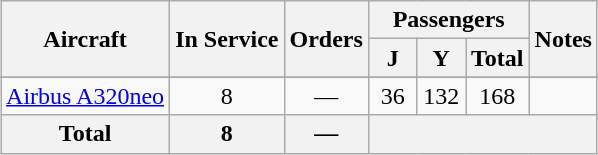<table class="wikitable" style="border-collapse:collapse;margin:auto;text-align:center">
<tr>
<th rowspan="2">Aircraft</th>
<th rowspan="2">In Service</th>
<th rowspan="2">Orders</th>
<th colspan="3">Passengers</th>
<th rowspan="2">Notes</th>
</tr>
<tr>
<th style="width:25px;"><abbr>J</abbr></th>
<th style="width:25px;"><abbr>Y</abbr></th>
<th style="width:25px;">Total</th>
</tr>
<tr>
</tr>
<tr>
<td><a href='#'>Airbus A320neo</a></td>
<td>8</td>
<td>—</td>
<td>36</td>
<td>132</td>
<td>168</td>
<td></td>
</tr>
<tr>
<th>Total</th>
<th>8</th>
<th>—</th>
<th colspan=4></th>
</tr>
</table>
